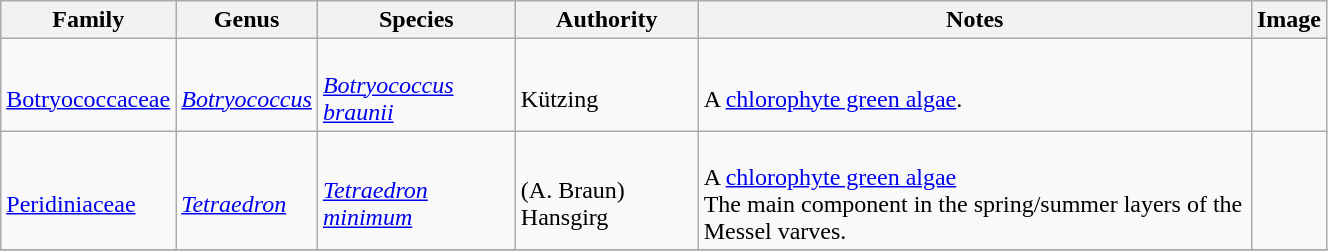<table class="wikitable" align="center" width="70%">
<tr>
<th>Family</th>
<th>Genus</th>
<th>Species</th>
<th>Authority</th>
<th>Notes</th>
<th>Image</th>
</tr>
<tr>
<td><br><a href='#'>Botryococcaceae</a></td>
<td><br><em><a href='#'>Botryococcus</a></em></td>
<td><br><em><a href='#'>Botryococcus braunii</a></em></td>
<td><br>Kützing</td>
<td><br>A <a href='#'>chlorophyte green algae</a>.</td>
<td></td>
</tr>
<tr>
<td><br><a href='#'>Peridiniaceae</a></td>
<td><br><em><a href='#'>Tetraedron</a></em></td>
<td><br><em><a href='#'>Tetraedron minimum</a></em></td>
<td><br>(A. Braun) Hansgirg</td>
<td><br>A <a href='#'>chlorophyte green algae</a><br> The main component in the spring/summer layers of the Messel varves.</td>
<td></td>
</tr>
<tr>
</tr>
</table>
